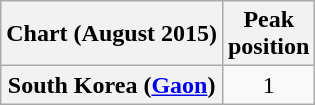<table class="wikitable plainrowheaders" style="text-align:center">
<tr>
<th scope="col">Chart (August 2015)</th>
<th scope="col">Peak<br>position</th>
</tr>
<tr>
<th scope="row">South Korea (<a href='#'>Gaon</a>)</th>
<td>1</td>
</tr>
</table>
